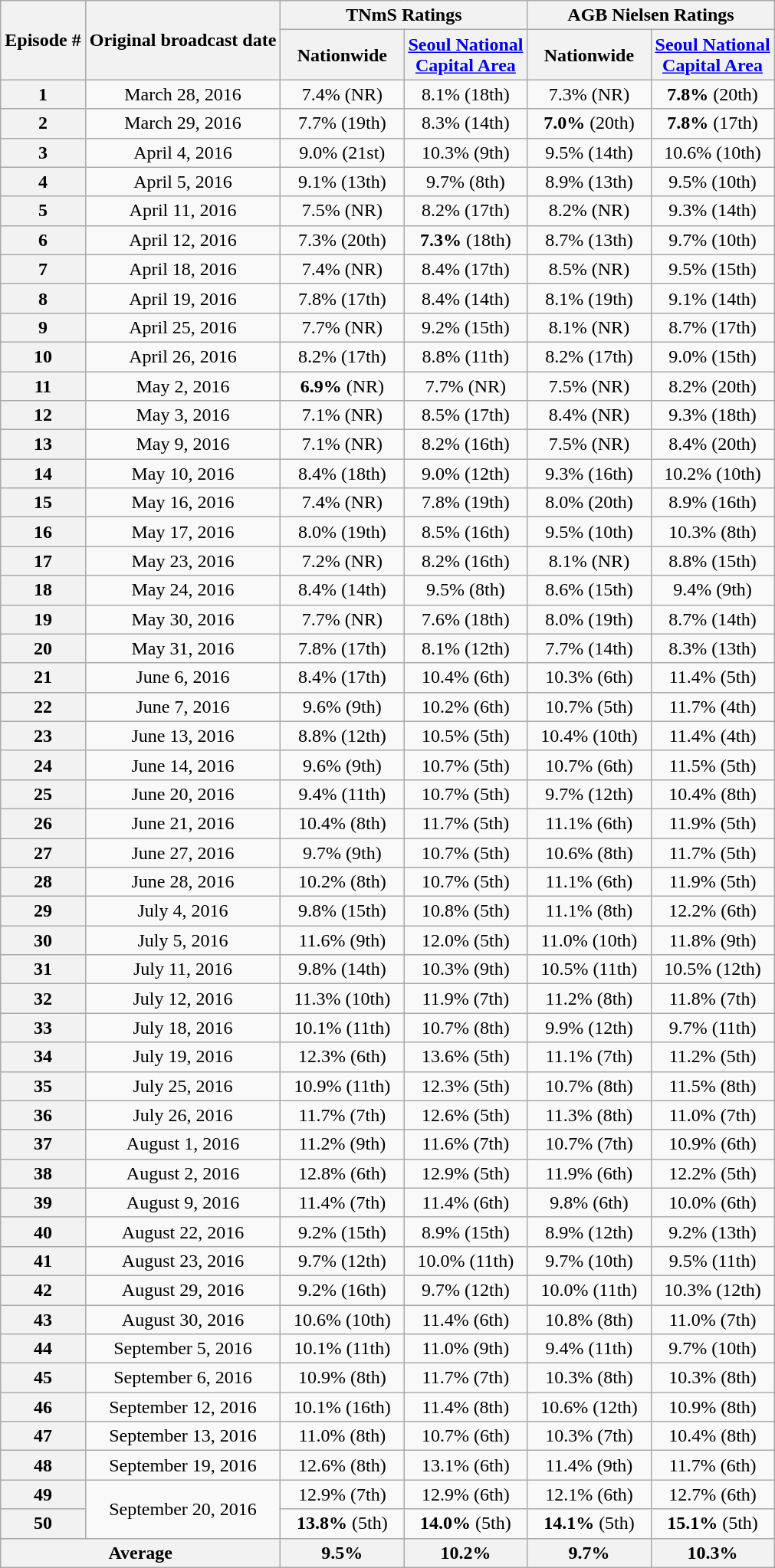<table class="wikitable" style="text-align:center;">
<tr>
<th rowspan="2">Episode #</th>
<th rowspan="2">Original broadcast date</th>
<th colspan="2">TNmS Ratings</th>
<th colspan="2">AGB Nielsen Ratings</th>
</tr>
<tr>
<th width=100>Nationwide</th>
<th width=100><a href='#'>Seoul National Capital Area</a></th>
<th width=100>Nationwide</th>
<th width=100><a href='#'>Seoul National Capital Area</a></th>
</tr>
<tr>
<th>1</th>
<td>March 28, 2016</td>
<td>7.4% (NR)</td>
<td>8.1% (18th)</td>
<td>7.3% (NR)</td>
<td><span><strong>7.8%</strong></span> (20th)</td>
</tr>
<tr>
<th>2</th>
<td>March 29, 2016</td>
<td>7.7% (19th)</td>
<td>8.3% (14th)</td>
<td><span><strong>7.0%</strong></span> (20th)</td>
<td><span><strong>7.8%</strong></span> (17th)</td>
</tr>
<tr>
<th>3</th>
<td>April 4, 2016</td>
<td>9.0% (21st)</td>
<td>10.3% (9th)</td>
<td>9.5% (14th)</td>
<td>10.6% (10th)</td>
</tr>
<tr>
<th>4</th>
<td>April 5, 2016</td>
<td>9.1% (13th)</td>
<td>9.7% (8th)</td>
<td>8.9% (13th)</td>
<td>9.5% (10th)</td>
</tr>
<tr>
<th>5</th>
<td>April 11, 2016</td>
<td>7.5% (NR)</td>
<td>8.2% (17th)</td>
<td>8.2% (NR)</td>
<td>9.3% (14th)</td>
</tr>
<tr>
<th>6</th>
<td>April 12, 2016</td>
<td>7.3% (20th)</td>
<td><span><strong>7.3%</strong></span> (18th)</td>
<td>8.7% (13th)</td>
<td>9.7% (10th)</td>
</tr>
<tr>
<th>7</th>
<td>April 18, 2016</td>
<td>7.4% (NR)</td>
<td>8.4% (17th)</td>
<td>8.5% (NR)</td>
<td>9.5% (15th)</td>
</tr>
<tr>
<th>8</th>
<td>April 19, 2016</td>
<td>7.8% (17th)</td>
<td>8.4% (14th)</td>
<td>8.1% (19th)</td>
<td>9.1% (14th)</td>
</tr>
<tr>
<th>9</th>
<td>April 25, 2016</td>
<td>7.7% (NR)</td>
<td>9.2% (15th)</td>
<td>8.1% (NR)</td>
<td>8.7% (17th)</td>
</tr>
<tr>
<th>10</th>
<td>April 26, 2016</td>
<td>8.2% (17th)</td>
<td>8.8% (11th)</td>
<td>8.2% (17th)</td>
<td>9.0% (15th)</td>
</tr>
<tr>
<th>11</th>
<td>May 2, 2016</td>
<td><span><strong>6.9%</strong></span> (NR)</td>
<td>7.7% (NR)</td>
<td>7.5% (NR)</td>
<td>8.2% (20th)</td>
</tr>
<tr>
<th>12</th>
<td>May 3, 2016</td>
<td>7.1% (NR)</td>
<td>8.5% (17th)</td>
<td>8.4% (NR)</td>
<td>9.3% (18th)</td>
</tr>
<tr>
<th>13</th>
<td>May 9, 2016</td>
<td>7.1% (NR)</td>
<td>8.2% (16th)</td>
<td>7.5%  (NR)</td>
<td>8.4% (20th)</td>
</tr>
<tr>
<th>14</th>
<td>May 10, 2016</td>
<td>8.4% (18th)</td>
<td>9.0% (12th)</td>
<td>9.3% (16th)</td>
<td>10.2% (10th)</td>
</tr>
<tr>
<th>15</th>
<td>May 16, 2016</td>
<td>7.4% (NR)</td>
<td>7.8% (19th)</td>
<td>8.0% (20th)</td>
<td>8.9% (16th)</td>
</tr>
<tr>
<th>16</th>
<td>May 17, 2016</td>
<td>8.0% (19th)</td>
<td>8.5% (16th)</td>
<td>9.5% (10th)</td>
<td>10.3% (8th)</td>
</tr>
<tr>
<th>17</th>
<td>May 23, 2016</td>
<td>7.2% (NR)</td>
<td>8.2% (16th)</td>
<td>8.1% (NR)</td>
<td>8.8% (15th)</td>
</tr>
<tr>
<th>18</th>
<td>May 24, 2016</td>
<td>8.4% (14th)</td>
<td>9.5% (8th)</td>
<td>8.6% (15th)</td>
<td>9.4% (9th)</td>
</tr>
<tr>
<th>19</th>
<td>May 30, 2016</td>
<td>7.7% (NR)</td>
<td>7.6% (18th)</td>
<td>8.0% (19th)</td>
<td>8.7% (14th)</td>
</tr>
<tr>
<th>20</th>
<td>May 31, 2016</td>
<td>7.8% (17th)</td>
<td>8.1% (12th)</td>
<td>7.7% (14th)</td>
<td>8.3% (13th)</td>
</tr>
<tr>
<th>21</th>
<td>June 6, 2016</td>
<td>8.4% (17th)</td>
<td>10.4% (6th)</td>
<td>10.3% (6th)</td>
<td>11.4% (5th)</td>
</tr>
<tr>
<th>22</th>
<td>June 7, 2016</td>
<td>9.6% (9th)</td>
<td>10.2% (6th)</td>
<td>10.7% (5th)</td>
<td>11.7% (4th)</td>
</tr>
<tr>
<th>23</th>
<td>June 13, 2016</td>
<td>8.8% (12th)</td>
<td>10.5% (5th)</td>
<td>10.4% (10th)</td>
<td>11.4% (4th)</td>
</tr>
<tr>
<th>24</th>
<td>June 14, 2016</td>
<td>9.6% (9th)</td>
<td>10.7% (5th)</td>
<td>10.7% (6th)</td>
<td>11.5% (5th)</td>
</tr>
<tr>
<th>25</th>
<td>June 20, 2016</td>
<td>9.4% (11th)</td>
<td>10.7% (5th)</td>
<td>9.7% (12th)</td>
<td>10.4% (8th)</td>
</tr>
<tr>
<th>26</th>
<td>June 21, 2016</td>
<td>10.4% (8th)</td>
<td>11.7% (5th)</td>
<td>11.1% (6th)</td>
<td>11.9% (5th)</td>
</tr>
<tr>
<th>27</th>
<td>June 27, 2016</td>
<td>9.7% (9th)</td>
<td>10.7% (5th)</td>
<td>10.6% (8th)</td>
<td>11.7% (5th)</td>
</tr>
<tr>
<th>28</th>
<td>June 28, 2016</td>
<td>10.2% (8th)</td>
<td>10.7% (5th)</td>
<td>11.1% (6th)</td>
<td>11.9% (5th)</td>
</tr>
<tr>
<th>29</th>
<td>July 4, 2016</td>
<td>9.8% (15th)</td>
<td>10.8% (5th)</td>
<td>11.1% (8th)</td>
<td>12.2% (6th)</td>
</tr>
<tr>
<th>30</th>
<td>July 5, 2016</td>
<td>11.6% (9th)</td>
<td>12.0% (5th)</td>
<td>11.0% (10th)</td>
<td>11.8% (9th)</td>
</tr>
<tr>
<th>31</th>
<td>July 11, 2016</td>
<td>9.8% (14th)</td>
<td>10.3% (9th)</td>
<td>10.5% (11th)</td>
<td>10.5% (12th)</td>
</tr>
<tr>
<th>32</th>
<td>July 12, 2016</td>
<td>11.3% (10th)</td>
<td>11.9% (7th)</td>
<td>11.2% (8th)</td>
<td>11.8% (7th)</td>
</tr>
<tr>
<th>33</th>
<td>July 18, 2016</td>
<td>10.1% (11th)</td>
<td>10.7% (8th)</td>
<td>9.9% (12th)</td>
<td>9.7% (11th)</td>
</tr>
<tr>
<th>34</th>
<td>July 19, 2016</td>
<td>12.3% (6th)</td>
<td>13.6% (5th)</td>
<td>11.1% (7th)</td>
<td>11.2% (5th)</td>
</tr>
<tr>
<th>35</th>
<td>July 25, 2016</td>
<td>10.9% (11th)</td>
<td>12.3% (5th)</td>
<td>10.7% (8th)</td>
<td>11.5% (8th)</td>
</tr>
<tr>
<th>36</th>
<td>July 26, 2016</td>
<td>11.7% (7th)</td>
<td>12.6% (5th)</td>
<td>11.3% (8th)</td>
<td>11.0% (7th)</td>
</tr>
<tr>
<th>37</th>
<td>August 1, 2016</td>
<td>11.2% (9th)</td>
<td>11.6% (7th)</td>
<td>10.7% (7th)</td>
<td>10.9% (6th)</td>
</tr>
<tr>
<th>38</th>
<td>August 2, 2016</td>
<td>12.8% (6th)</td>
<td>12.9% (5th)</td>
<td>11.9% (6th)</td>
<td>12.2% (5th)</td>
</tr>
<tr>
<th>39</th>
<td>August 9, 2016</td>
<td>11.4% (7th)</td>
<td>11.4% (6th)</td>
<td>9.8% (6th)</td>
<td>10.0% (6th)</td>
</tr>
<tr>
<th>40</th>
<td>August 22, 2016</td>
<td>9.2% (15th)</td>
<td>8.9% (15th)</td>
<td>8.9% (12th)</td>
<td>9.2% (13th)</td>
</tr>
<tr>
<th>41</th>
<td>August 23, 2016</td>
<td>9.7% (12th)</td>
<td>10.0% (11th)</td>
<td>9.7% (10th)</td>
<td>9.5% (11th)</td>
</tr>
<tr>
<th>42</th>
<td>August 29, 2016</td>
<td>9.2% (16th)</td>
<td>9.7% (12th)</td>
<td>10.0% (11th)</td>
<td>10.3% (12th)</td>
</tr>
<tr>
<th>43</th>
<td>August 30, 2016</td>
<td>10.6% (10th)</td>
<td>11.4% (6th)</td>
<td>10.8% (8th)</td>
<td>11.0% (7th)</td>
</tr>
<tr>
<th>44</th>
<td>September 5, 2016</td>
<td>10.1% (11th)</td>
<td>11.0% (9th)</td>
<td>9.4% (11th)</td>
<td>9.7% (10th)</td>
</tr>
<tr>
<th>45</th>
<td>September 6, 2016</td>
<td>10.9% (8th)</td>
<td>11.7% (7th)</td>
<td>10.3% (8th)</td>
<td>10.3% (8th)</td>
</tr>
<tr>
<th>46</th>
<td>September 12, 2016</td>
<td>10.1% (16th)</td>
<td>11.4% (8th)</td>
<td>10.6% (12th)</td>
<td>10.9% (8th)</td>
</tr>
<tr>
<th>47</th>
<td>September 13, 2016</td>
<td>11.0% (8th)</td>
<td>10.7% (6th)</td>
<td>10.3% (7th)</td>
<td>10.4% (8th)</td>
</tr>
<tr>
<th>48</th>
<td>September 19, 2016</td>
<td>12.6% (8th)</td>
<td>13.1% (6th)</td>
<td>11.4% (9th)</td>
<td>11.7% (6th)</td>
</tr>
<tr>
<th>49</th>
<td rowspan=2>September 20, 2016</td>
<td>12.9% (7th)</td>
<td>12.9% (6th)</td>
<td>12.1% (6th)</td>
<td>12.7% (6th)</td>
</tr>
<tr>
<th>50</th>
<td><span><strong>13.8%</strong></span> (5th)</td>
<td><span><strong>14.0%</strong></span> (5th)</td>
<td><span><strong>14.1%</strong></span> (5th)</td>
<td><span><strong>15.1%</strong></span> (5th)</td>
</tr>
<tr>
<th colspan=2>Average</th>
<th>9.5%</th>
<th>10.2%</th>
<th>9.7%</th>
<th>10.3%</th>
</tr>
</table>
